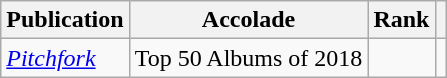<table class="wikitable">
<tr>
<th>Publication</th>
<th>Accolade</th>
<th>Rank</th>
<th class="unsortable"></th>
</tr>
<tr>
<td><em><a href='#'>Pitchfork</a></em></td>
<td>Top 50 Albums of 2018</td>
<td></td>
<td></td>
</tr>
</table>
